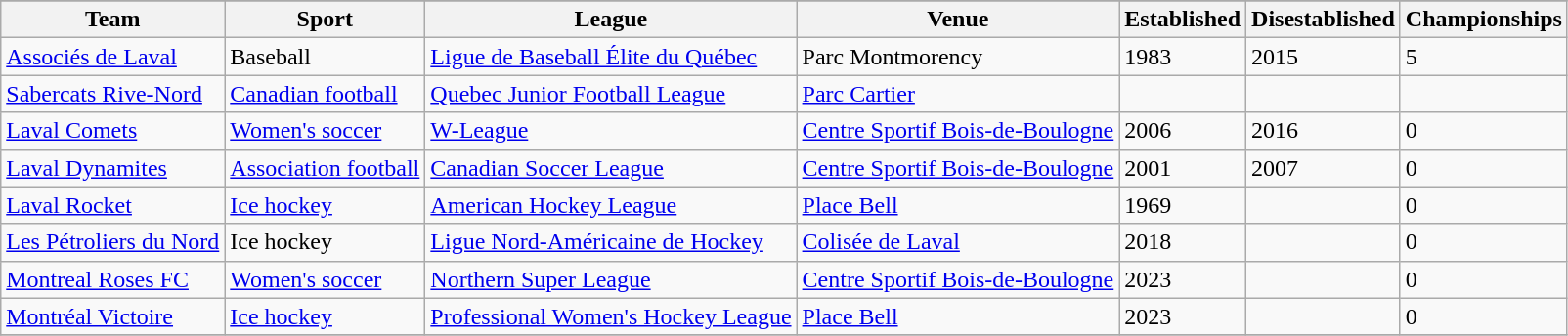<table class="wikitable">
<tr>
</tr>
<tr>
<th>Team</th>
<th>Sport</th>
<th>League</th>
<th>Venue</th>
<th>Established</th>
<th>Disestablished</th>
<th>Championships</th>
</tr>
<tr>
<td><a href='#'>Associés de Laval</a></td>
<td>Baseball</td>
<td><a href='#'>Ligue de Baseball Élite du Québec</a></td>
<td>Parc Montmorency</td>
<td>1983</td>
<td>2015</td>
<td>5</td>
</tr>
<tr>
<td><a href='#'>Sabercats Rive-Nord</a></td>
<td><a href='#'>Canadian football</a></td>
<td><a href='#'>Quebec Junior Football League</a></td>
<td><a href='#'>Parc Cartier</a></td>
<td></td>
<td></td>
<td></td>
</tr>
<tr>
<td><a href='#'>Laval Comets</a></td>
<td><a href='#'>Women's soccer</a></td>
<td><a href='#'>W-League</a></td>
<td><a href='#'>Centre Sportif Bois-de-Boulogne</a></td>
<td>2006</td>
<td>2016</td>
<td>0</td>
</tr>
<tr>
<td><a href='#'>Laval Dynamites</a></td>
<td><a href='#'>Association football</a></td>
<td><a href='#'>Canadian Soccer League</a></td>
<td><a href='#'>Centre Sportif Bois-de-Boulogne</a></td>
<td>2001</td>
<td>2007</td>
<td>0</td>
</tr>
<tr>
<td><a href='#'>Laval Rocket</a></td>
<td><a href='#'>Ice hockey</a></td>
<td><a href='#'>American Hockey League</a></td>
<td><a href='#'>Place Bell</a></td>
<td>1969</td>
<td></td>
<td>0</td>
</tr>
<tr>
<td><a href='#'>Les Pétroliers du Nord</a></td>
<td>Ice hockey</td>
<td><a href='#'>Ligue Nord-Américaine de Hockey</a></td>
<td><a href='#'>Colisée de Laval</a></td>
<td>2018</td>
<td></td>
<td>0</td>
</tr>
<tr>
<td><a href='#'>Montreal Roses FC</a></td>
<td><a href='#'>Women's soccer</a></td>
<td><a href='#'>Northern Super League</a></td>
<td><a href='#'>Centre Sportif Bois-de-Boulogne</a></td>
<td>2023</td>
<td></td>
<td>0</td>
</tr>
<tr>
<td><a href='#'>Montréal Victoire</a></td>
<td><a href='#'>Ice hockey</a></td>
<td><a href='#'>Professional Women's Hockey League</a></td>
<td><a href='#'>Place Bell</a></td>
<td>2023</td>
<td></td>
<td>0</td>
</tr>
<tr>
</tr>
</table>
